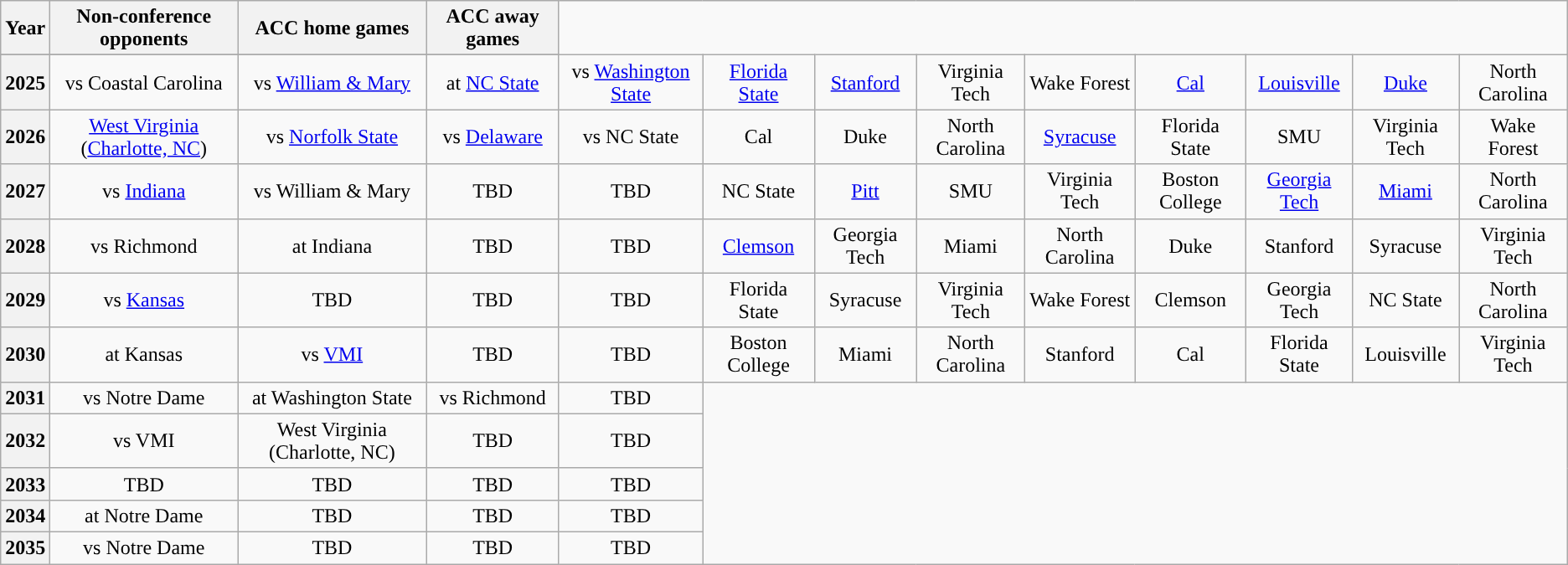<table class="wikitable">
<tr>
<th style="background:#">Year</th>
<th style="background:#">Non-conference opponents</th>
<th style="background:#">ACC home games</th>
<th style="background:#">ACC away games</th>
</tr>
<tr>
</tr>
<tr style="text-align:center;">
<th style="background:#">2025</th>
<td>vs Coastal Carolina</td>
<td>vs <a href='#'>William & Mary</a></td>
<td>at <a href='#'>NC State</a></td>
<td>vs <a href='#'>Washington State</a></td>
<td><a href='#'>Florida State</a></td>
<td><a href='#'>Stanford</a></td>
<td>Virginia Tech</td>
<td>Wake Forest</td>
<td><a href='#'>Cal</a></td>
<td><a href='#'>Louisville</a></td>
<td><a href='#'>Duke</a></td>
<td>North Carolina</td>
</tr>
<tr style="text-align:center;">
<th style="background:#">2026</th>
<td><a href='#'>West Virginia</a> (<a href='#'>Charlotte, NC</a>)</td>
<td>vs <a href='#'>Norfolk State</a></td>
<td>vs <a href='#'>Delaware</a></td>
<td>vs NC State</td>
<td>Cal</td>
<td>Duke</td>
<td>North Carolina</td>
<td><a href='#'>Syracuse</a></td>
<td>Florida State</td>
<td>SMU</td>
<td>Virginia Tech</td>
<td>Wake Forest</td>
</tr>
<tr style="text-align:center;">
<th style="background:#">2027</th>
<td>vs <a href='#'>Indiana</a></td>
<td>vs William & Mary</td>
<td>TBD</td>
<td>TBD</td>
<td>NC State</td>
<td><a href='#'>Pitt</a></td>
<td>SMU</td>
<td>Virginia Tech</td>
<td>Boston College</td>
<td><a href='#'>Georgia Tech</a></td>
<td><a href='#'>Miami</a></td>
<td>North Carolina</td>
</tr>
<tr style="text-align:center;">
<th style="background:#">2028</th>
<td>vs Richmond</td>
<td>at Indiana</td>
<td>TBD</td>
<td>TBD</td>
<td><a href='#'>Clemson</a></td>
<td>Georgia Tech</td>
<td>Miami</td>
<td>North Carolina</td>
<td>Duke</td>
<td>Stanford</td>
<td>Syracuse</td>
<td>Virginia Tech</td>
</tr>
<tr style="text-align:center;">
<th style="background:#">2029</th>
<td>vs <a href='#'>Kansas</a></td>
<td>TBD</td>
<td>TBD</td>
<td>TBD</td>
<td>Florida State</td>
<td>Syracuse</td>
<td>Virginia Tech</td>
<td>Wake Forest</td>
<td>Clemson</td>
<td>Georgia Tech</td>
<td>NC State</td>
<td>North Carolina</td>
</tr>
<tr style="text-align:center;">
<th style="background:#">2030</th>
<td>at Kansas</td>
<td>vs <a href='#'>VMI</a></td>
<td>TBD</td>
<td>TBD</td>
<td>Boston College</td>
<td>Miami</td>
<td>North Carolina</td>
<td>Stanford</td>
<td>Cal</td>
<td>Florida State</td>
<td>Louisville</td>
<td>Virginia Tech</td>
</tr>
<tr style="text-align:center;">
<th style="background:#">2031</th>
<td>vs Notre Dame</td>
<td>at Washington State</td>
<td>vs Richmond</td>
<td>TBD</td>
</tr>
<tr style="text-align:center;">
<th style="background:#">2032</th>
<td>vs VMI</td>
<td>West Virginia (Charlotte, NC)</td>
<td>TBD</td>
<td>TBD</td>
</tr>
<tr style="text-align:center;">
<th style="background:#">2033</th>
<td>TBD</td>
<td>TBD</td>
<td>TBD</td>
<td>TBD</td>
</tr>
<tr style="text-align:center;">
<th style="background:#">2034</th>
<td>at Notre Dame</td>
<td>TBD</td>
<td>TBD</td>
<td>TBD</td>
</tr>
<tr style="text-align:center;">
<th style="background:#">2035</th>
<td>vs Notre Dame</td>
<td>TBD</td>
<td>TBD</td>
<td>TBD</td>
</tr>
</table>
